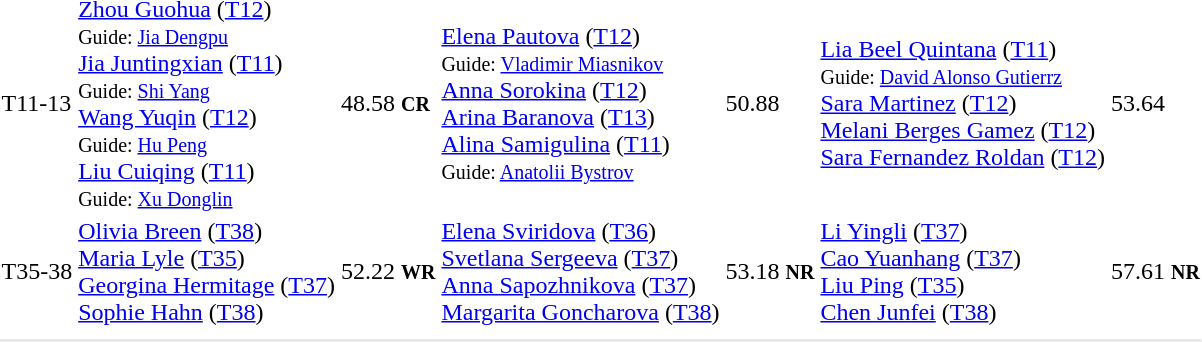<table>
<tr>
<td>T11-13</td>
<td><a href='#'>Zhou Guohua</a> (<a href='#'>T12</a>)<br><small>Guide: <a href='#'>Jia Dengpu</a></small><br><a href='#'>Jia Juntingxian</a> (<a href='#'>T11</a>)<br><small>Guide: <a href='#'>Shi Yang</a></small><br><a href='#'>Wang Yuqin</a> (<a href='#'>T12</a>)<br><small>Guide: <a href='#'>Hu Peng</a></small><br><a href='#'>Liu Cuiqing</a> (<a href='#'>T11</a>)<br><small>Guide: <a href='#'>Xu Donglin</a></small><br></td>
<td>48.58 <small><strong>CR</strong></small></td>
<td><a href='#'>Elena Pautova</a> (<a href='#'>T12</a>)<br><small>Guide: <a href='#'>Vladimir Miasnikov</a></small><br><a href='#'>Anna Sorokina</a> (<a href='#'>T12</a>)<br><a href='#'>Arina Baranova</a> (<a href='#'>T13</a>)<br><a href='#'>Alina Samigulina</a> (<a href='#'>T11</a>)<br><small>Guide: <a href='#'>Anatolii Bystrov</a></small><br></td>
<td>50.88</td>
<td><a href='#'>Lia Beel Quintana</a> (<a href='#'>T11</a>)<br><small>Guide: <a href='#'>David Alonso Gutierrz</a></small><br><a href='#'>Sara Martinez</a> (<a href='#'>T12</a>)<br><a href='#'>Melani Berges Gamez</a> (<a href='#'>T12</a>)<br><a href='#'>Sara Fernandez Roldan</a> (<a href='#'>T12</a>)<br> </td>
<td>53.64</td>
</tr>
<tr>
<td>T35-38</td>
<td><a href='#'>Olivia Breen</a> (<a href='#'>T38</a>)<br><a href='#'>Maria Lyle</a> (<a href='#'>T35</a>)<br><a href='#'>Georgina Hermitage</a> (<a href='#'>T37</a>)<br><a href='#'>Sophie Hahn</a> (<a href='#'>T38</a>)<br></td>
<td>52.22 <small><strong>WR</strong></small></td>
<td><a href='#'>Elena Sviridova</a> (<a href='#'>T36</a>)<br><a href='#'>Svetlana Sergeeva</a> (<a href='#'>T37</a>)<br><a href='#'>Anna Sapozhnikova</a> (<a href='#'>T37</a>)<br><a href='#'>Margarita Goncharova</a> (<a href='#'>T38</a>)<br></td>
<td>53.18 <small><strong>NR</strong></small></td>
<td><a href='#'>Li Yingli</a> (<a href='#'>T37</a>)<br><a href='#'>Cao Yuanhang</a> (<a href='#'>T37</a>)<br><a href='#'>Liu Ping</a> (<a href='#'>T35</a>)<br><a href='#'>Chen Junfei</a> (<a href='#'>T38</a>)<br></td>
<td>57.61 <small><strong>NR</strong></small></td>
</tr>
<tr>
<td colspan=7></td>
</tr>
<tr>
</tr>
<tr bgcolor= e8e8e8>
<td colspan=7></td>
</tr>
</table>
